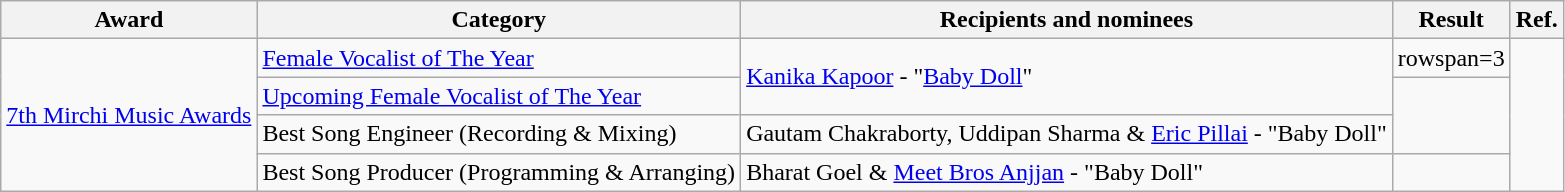<table class="wikitable sortable">
<tr>
<th>Award</th>
<th>Category</th>
<th>Recipients and nominees</th>
<th>Result</th>
<th>Ref.</th>
</tr>
<tr>
<td rowspan=4><a href='#'>7th Mirchi Music Awards</a></td>
<td><a href='#'>Female Vocalist of The Year</a></td>
<td rowspan=2><a href='#'>Kanika Kapoor</a> - "<a href='#'>Baby Doll</a>"</td>
<td>rowspan=3 </td>
<td rowspan=4></td>
</tr>
<tr>
<td><a href='#'>Upcoming Female Vocalist of The Year</a></td>
</tr>
<tr>
<td>Best Song Engineer (Recording & Mixing)</td>
<td>Gautam Chakraborty, Uddipan Sharma & <a href='#'>Eric Pillai</a> - "Baby Doll"</td>
</tr>
<tr>
<td>Best Song Producer (Programming & Arranging)</td>
<td>Bharat Goel & <a href='#'>Meet Bros Anjjan</a> - "Baby Doll"</td>
<td></td>
</tr>
</table>
